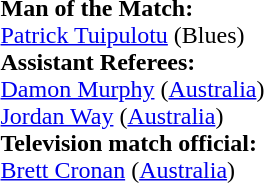<table style="width:100%">
<tr>
<td><br><strong>Man of the Match:</strong>
<br><a href='#'>Patrick Tuipulotu</a> (Blues)<br><strong>Assistant Referees:</strong>
<br><a href='#'>Damon Murphy</a> (<a href='#'>Australia</a>)
<br><a href='#'>Jordan Way</a> (<a href='#'>Australia</a>)
<br><strong>Television match official:</strong>
<br><a href='#'>Brett Cronan</a> (<a href='#'>Australia</a>)</td>
</tr>
</table>
